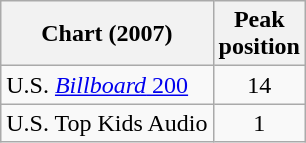<table class="wikitable sortable">
<tr>
<th align="left">Chart (2007)</th>
<th align="left">Peak <br>position</th>
</tr>
<tr>
<td align="left">U.S. <a href='#'><em>Billboard</em> 200</a></td>
<td align="center">14</td>
</tr>
<tr>
<td align="left">U.S. Top Kids Audio</td>
<td align="center">1</td>
</tr>
</table>
